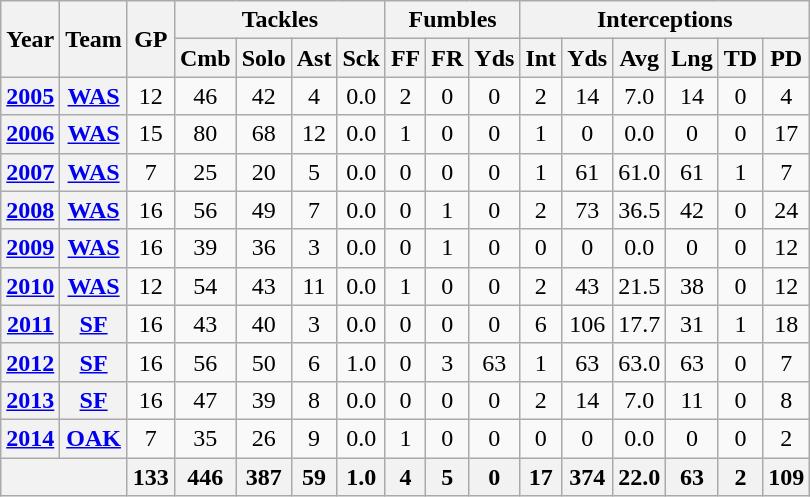<table class="wikitable" style="text-align:center;">
<tr>
<th rowspan="2">Year</th>
<th rowspan="2">Team</th>
<th rowspan="2">GP</th>
<th colspan="4">Tackles</th>
<th colspan="3">Fumbles</th>
<th colspan="6">Interceptions</th>
</tr>
<tr>
<th>Cmb</th>
<th>Solo</th>
<th>Ast</th>
<th>Sck</th>
<th>FF</th>
<th>FR</th>
<th>Yds</th>
<th>Int</th>
<th>Yds</th>
<th>Avg</th>
<th>Lng</th>
<th>TD</th>
<th>PD</th>
</tr>
<tr>
<th><a href='#'>2005</a></th>
<th><a href='#'>WAS</a></th>
<td>12</td>
<td>46</td>
<td>42</td>
<td>4</td>
<td>0.0</td>
<td>2</td>
<td>0</td>
<td>0</td>
<td>2</td>
<td>14</td>
<td>7.0</td>
<td>14</td>
<td>0</td>
<td>4</td>
</tr>
<tr>
<th><a href='#'>2006</a></th>
<th><a href='#'>WAS</a></th>
<td>15</td>
<td>80</td>
<td>68</td>
<td>12</td>
<td>0.0</td>
<td>1</td>
<td>0</td>
<td>0</td>
<td>1</td>
<td>0</td>
<td>0.0</td>
<td>0</td>
<td>0</td>
<td>17</td>
</tr>
<tr>
<th><a href='#'>2007</a></th>
<th><a href='#'>WAS</a></th>
<td>7</td>
<td>25</td>
<td>20</td>
<td>5</td>
<td>0.0</td>
<td>0</td>
<td>0</td>
<td>0</td>
<td>1</td>
<td>61</td>
<td>61.0</td>
<td>61</td>
<td>1</td>
<td>7</td>
</tr>
<tr>
<th><a href='#'>2008</a></th>
<th><a href='#'>WAS</a></th>
<td>16</td>
<td>56</td>
<td>49</td>
<td>7</td>
<td>0.0</td>
<td>0</td>
<td>1</td>
<td>0</td>
<td>2</td>
<td>73</td>
<td>36.5</td>
<td>42</td>
<td>0</td>
<td>24</td>
</tr>
<tr>
<th><a href='#'>2009</a></th>
<th><a href='#'>WAS</a></th>
<td>16</td>
<td>39</td>
<td>36</td>
<td>3</td>
<td>0.0</td>
<td>0</td>
<td>1</td>
<td>0</td>
<td>0</td>
<td>0</td>
<td>0.0</td>
<td>0</td>
<td>0</td>
<td>12</td>
</tr>
<tr>
<th><a href='#'>2010</a></th>
<th><a href='#'>WAS</a></th>
<td>12</td>
<td>54</td>
<td>43</td>
<td>11</td>
<td>0.0</td>
<td>1</td>
<td>0</td>
<td>0</td>
<td>2</td>
<td>43</td>
<td>21.5</td>
<td>38</td>
<td>0</td>
<td>12</td>
</tr>
<tr>
<th><a href='#'>2011</a></th>
<th><a href='#'>SF</a></th>
<td>16</td>
<td>43</td>
<td>40</td>
<td>3</td>
<td>0.0</td>
<td>0</td>
<td>0</td>
<td>0</td>
<td>6</td>
<td>106</td>
<td>17.7</td>
<td>31</td>
<td>1</td>
<td>18</td>
</tr>
<tr>
<th><a href='#'>2012</a></th>
<th><a href='#'>SF</a></th>
<td>16</td>
<td>56</td>
<td>50</td>
<td>6</td>
<td>1.0</td>
<td>0</td>
<td>3</td>
<td>63</td>
<td>1</td>
<td>63</td>
<td>63.0</td>
<td>63</td>
<td>0</td>
<td>7</td>
</tr>
<tr>
<th><a href='#'>2013</a></th>
<th><a href='#'>SF</a></th>
<td>16</td>
<td>47</td>
<td>39</td>
<td>8</td>
<td>0.0</td>
<td>0</td>
<td>0</td>
<td>0</td>
<td>2</td>
<td>14</td>
<td>7.0</td>
<td>11</td>
<td>0</td>
<td>8</td>
</tr>
<tr>
<th><a href='#'>2014</a></th>
<th><a href='#'>OAK</a></th>
<td>7</td>
<td>35</td>
<td>26</td>
<td>9</td>
<td>0.0</td>
<td>1</td>
<td>0</td>
<td>0</td>
<td>0</td>
<td>0</td>
<td>0.0</td>
<td>0</td>
<td>0</td>
<td>2</td>
</tr>
<tr>
<th colspan="2"></th>
<th>133</th>
<th>446</th>
<th>387</th>
<th>59</th>
<th>1.0</th>
<th>4</th>
<th>5</th>
<th>0</th>
<th>17</th>
<th>374</th>
<th>22.0</th>
<th>63</th>
<th>2</th>
<th>109</th>
</tr>
</table>
